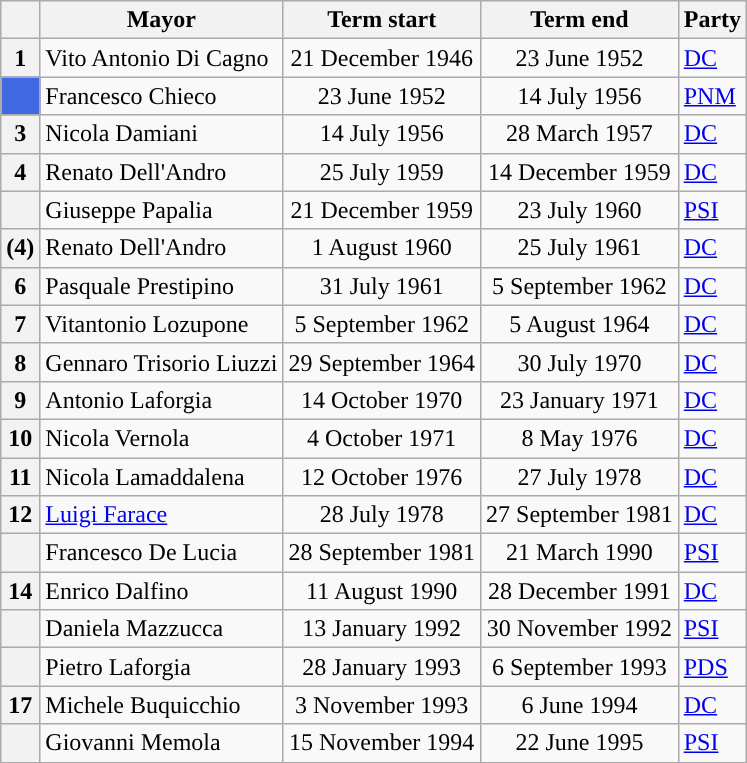<table class="wikitable">
<tr>
<th class=unsortable> </th>
<th>Mayor</th>
<th>Term start</th>
<th>Term end</th>
<th>Party</th>
</tr>
<tr>
<th style="background:">1</th>
<td>Vito Antonio Di Cagno</td>
<td align=center>21 December 1946</td>
<td align=center>23 June 1952</td>
<td><a href='#'>DC</a></td>
</tr>
<tr>
<th style="background:#4169E1;"></th>
<td>Francesco Chieco</td>
<td align=center>23 June 1952</td>
<td align=center>14 July 1956</td>
<td><a href='#'>PNM</a></td>
</tr>
<tr>
<th style="background:">3</th>
<td>Nicola Damiani</td>
<td align=center>14 July 1956</td>
<td align=center>28 March 1957</td>
<td><a href='#'>DC</a></td>
</tr>
<tr>
<th style="background:">4</th>
<td>Renato Dell'Andro</td>
<td align=center>25 July 1959</td>
<td align=center>14 December 1959</td>
<td><a href='#'>DC</a></td>
</tr>
<tr>
<th style="background:"></th>
<td>Giuseppe Papalia</td>
<td align=center>21 December 1959</td>
<td align=center>23 July 1960</td>
<td><a href='#'>PSI</a></td>
</tr>
<tr>
<th style="background:">(4)</th>
<td>Renato Dell'Andro</td>
<td align=center>1 August 1960</td>
<td align=center>25 July 1961</td>
<td><a href='#'>DC</a></td>
</tr>
<tr>
<th style="background:">6</th>
<td>Pasquale Prestipino</td>
<td align=center>31 July 1961</td>
<td align=center>5 September 1962</td>
<td><a href='#'>DC</a></td>
</tr>
<tr>
<th style="background:">7</th>
<td>Vitantonio Lozupone</td>
<td align=center>5 September 1962</td>
<td align=center>5 August 1964</td>
<td><a href='#'>DC</a></td>
</tr>
<tr>
<th style="background:">8</th>
<td>Gennaro Trisorio Liuzzi</td>
<td align=center>29 September 1964</td>
<td align=center>30 July 1970</td>
<td><a href='#'>DC</a></td>
</tr>
<tr>
<th style="background:">9</th>
<td>Antonio Laforgia</td>
<td align=center>14 October 1970</td>
<td align=center>23 January 1971</td>
<td><a href='#'>DC</a></td>
</tr>
<tr>
<th style="background:">10</th>
<td>Nicola Vernola</td>
<td align=center>4 October 1971</td>
<td align=center>8 May 1976</td>
<td><a href='#'>DC</a></td>
</tr>
<tr>
<th style="background:">11</th>
<td>Nicola Lamaddalena</td>
<td align=center>12 October 1976</td>
<td align=center>27 July 1978</td>
<td><a href='#'>DC</a></td>
</tr>
<tr>
<th style="background:">12</th>
<td><a href='#'>Luigi Farace</a></td>
<td align=center>28 July 1978</td>
<td align=center>27 September 1981</td>
<td><a href='#'>DC</a></td>
</tr>
<tr>
<th style="background:"></th>
<td>Francesco De Lucia</td>
<td align=center>28 September 1981</td>
<td align=center>21 March 1990</td>
<td><a href='#'>PSI</a></td>
</tr>
<tr>
<th style="background:">14</th>
<td>Enrico Dalfino</td>
<td align=center>11 August 1990</td>
<td align=center>28 December 1991</td>
<td><a href='#'>DC</a></td>
</tr>
<tr>
<th style="background:"></th>
<td>Daniela Mazzucca</td>
<td align=center>13 January 1992</td>
<td align=center>30 November 1992</td>
<td><a href='#'>PSI</a></td>
</tr>
<tr>
<th style="background:"></th>
<td>Pietro Laforgia</td>
<td align=center>28 January 1993</td>
<td align=center>6 September 1993</td>
<td><a href='#'>PDS</a></td>
</tr>
<tr>
<th style="background:">17</th>
<td>Michele Buquicchio</td>
<td align=center>3 November 1993</td>
<td align=center>6 June 1994</td>
<td><a href='#'>DC</a></td>
</tr>
<tr>
<th style="background:"></th>
<td>Giovanni Memola</td>
<td align=center>15 November 1994</td>
<td align=center>22 June 1995</td>
<td><a href='#'>PSI</a></td>
</tr>
<tr>
</tr>
</table>
